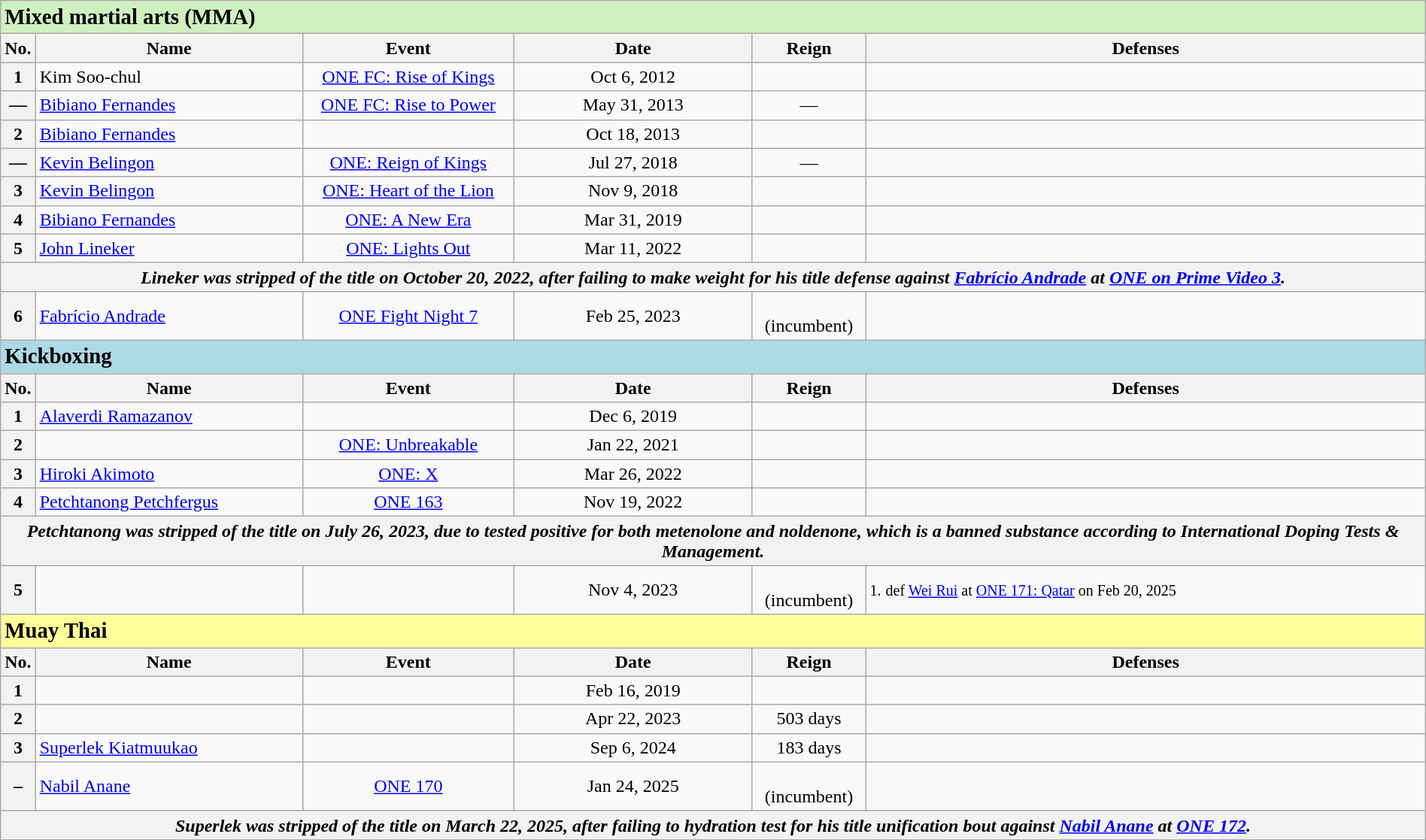<table class="wikitable" width=100%>
<tr>
<td align=left colspan="6" bgcolor="#D0F0C0"><big><strong>Mixed martial arts (MMA)</strong></big></td>
</tr>
<tr>
<th width=1%>No.</th>
<th width=19%>Name</th>
<th width=15%>Event</th>
<th width=17%>Date</th>
<th width=8%>Reign</th>
<th width=40%>Defenses</th>
</tr>
<tr>
<th>1</th>
<td> Kim Soo-chul<br></td>
<td align=center><a href='#'>ONE FC: Rise of Kings</a><br></td>
<td align=center>Oct 6, 2012</td>
<td align=center></td>
<td></td>
</tr>
<tr>
<th>—</th>
<td> <a href='#'>Bibiano Fernandes</a><br></td>
<td align=center><a href='#'>ONE FC: Rise to Power</a><br></td>
<td align=center>May 31, 2013</td>
<td align=center>—</td>
<td></td>
</tr>
<tr>
<th>2</th>
<td> <a href='#'>Bibiano Fernandes</a></td>
<td align=center></td>
<td align=center>Oct 18, 2013</td>
<td align=center></td>
<td><br></td>
</tr>
<tr>
<th>—</th>
<td> <a href='#'>Kevin Belingon</a><br></td>
<td align=center><a href='#'>ONE: Reign of Kings</a><br></td>
<td align=center>Jul 27, 2018</td>
<td align=center>—</td>
<td></td>
</tr>
<tr>
<th>3</th>
<td> <a href='#'>Kevin Belingon</a></td>
<td align=center><a href='#'>ONE: Heart of the Lion</a><br></td>
<td align=center>Nov 9, 2018</td>
<td align=center></td>
<td></td>
</tr>
<tr>
<th>4</th>
<td> <a href='#'>Bibiano Fernandes</a> </td>
<td align=center><a href='#'>ONE: A New Era</a><br></td>
<td align=center>Mar 31, 2019</td>
<td align=center></td>
<td><br></td>
</tr>
<tr>
<th>5</th>
<td> <a href='#'>John Lineker</a></td>
<td align=center><a href='#'>ONE: Lights Out</a><br></td>
<td align=center>Mar 11, 2022</td>
<td align=center></td>
<td></td>
</tr>
<tr>
<th colspan=6 align=center><em>Lineker was stripped of the title on October 20, 2022, after failing to make weight for his title defense against <a href='#'>Fabrício Andrade</a> at <a href='#'>ONE on Prime Video 3</a>.</em></th>
</tr>
<tr>
<th>6</th>
<td> <a href='#'>Fabrício Andrade</a><br></td>
<td align=center><a href='#'>ONE Fight Night 7</a><br></td>
<td align=center>Feb 25, 2023</td>
<td align=center><br>(incumbent)</td>
<td><br></td>
</tr>
<tr>
<td align=left colspan="6" bgcolor="#ADD8E6"><big><strong>Kickboxing</strong></big></td>
</tr>
<tr>
<th width=1%>No.</th>
<th width=19%>Name</th>
<th width=15%>Event</th>
<th width=17%>Date</th>
<th width=8%>Reign</th>
<th width=40%>Defenses</th>
</tr>
<tr>
<th>1</th>
<td> <a href='#'>Alaverdi Ramazanov</a><br></td>
<td align=center><br></td>
<td align=center>Dec 6, 2019</td>
<td align=center></td>
<td></td>
</tr>
<tr>
<th>2</th>
<td></td>
<td align=center><a href='#'>ONE: Unbreakable</a><br></td>
<td align=center>Jan 22, 2021</td>
<td align=center></td>
<td><br></td>
</tr>
<tr>
<th>3</th>
<td> <a href='#'>Hiroki Akimoto</a></td>
<td align=center><a href='#'>ONE: X</a><br></td>
<td align=center>Mar 26, 2022</td>
<td align=center></td>
<td></td>
</tr>
<tr>
<th>4</th>
<td> <a href='#'>Petchtanong Petchfergus</a></td>
<td align=center><a href='#'>ONE 163</a><br></td>
<td align=center>Nov 19, 2022</td>
<td align=center></td>
<td></td>
</tr>
<tr>
<th colspan=6 align=center><em>Petchtanong was stripped of the title on July 26, 2023, due to tested positive for both metenolone and noldenone, which is a banned substance according to International Doping Tests & Management.</em></th>
</tr>
<tr>
<th>5</th>
<td><br></td>
<td align=center><br></td>
<td align=center>Nov 4, 2023</td>
<td align=center><br>(incumbent)<br></td>
<td><small>1.</small> <small>def <a href='#'>Wei Rui</a> at <a href='#'>ONE 171: Qatar</a> on Feb 20, 2025</small></td>
</tr>
<tr>
<td align=left colspan="6" bgcolor="#FFFF99"><big><strong>Muay Thai</strong></big></td>
</tr>
<tr>
<th width=1%>No.</th>
<th width=19%>Name</th>
<th width=15%>Event</th>
<th width=17%>Date</th>
<th width=8%>Reign</th>
<th width=40%>Defenses</th>
</tr>
<tr>
<th>1</th>
<td><br></td>
<td align=center><br></td>
<td align=center>Feb 16, 2019</td>
<td align=center></td>
<td><br></td>
</tr>
<tr>
<th>2</th>
<td></td>
<td align=center><br></td>
<td align=center>Apr 22, 2023</td>
<td align=center>503 days</td>
<td><br></td>
</tr>
<tr>
<th>3</th>
<td> <a href='#'>Superlek Kiatmuukao</a></td>
<td align=center><br></td>
<td align=center>Sep 6, 2024</td>
<td align=center>183 days</td>
<td></td>
</tr>
<tr>
<th>–</th>
<td> <a href='#'>Nabil Anane</a> <br> </td>
<td align=center><a href='#'>ONE 170</a><br></td>
<td align=center>Jan 24, 2025</td>
<td align=center><br>(incumbent)<br></td>
<td></td>
</tr>
<tr>
<th colspan=6 align=center><em>Superlek was stripped of the title on March 22, 2025, after failing to hydration test for his title unification bout against <a href='#'>Nabil Anane</a> at <a href='#'>ONE 172</a>.</em></th>
</tr>
</table>
